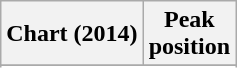<table class="wikitable">
<tr>
<th scope="col">Chart (2014)</th>
<th scope="col">Peak<br>position</th>
</tr>
<tr>
</tr>
<tr>
</tr>
</table>
